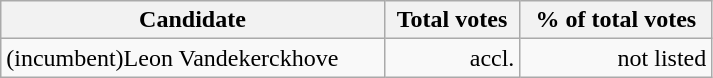<table class="wikitable" width="475">
<tr>
<th align="left">Candidate</th>
<th align="right">Total votes</th>
<th align="right">% of total votes</th>
</tr>
<tr>
<td align="left">(incumbent)Leon Vandekerckhove</td>
<td align="right">accl.</td>
<td align="right">not listed</td>
</tr>
</table>
